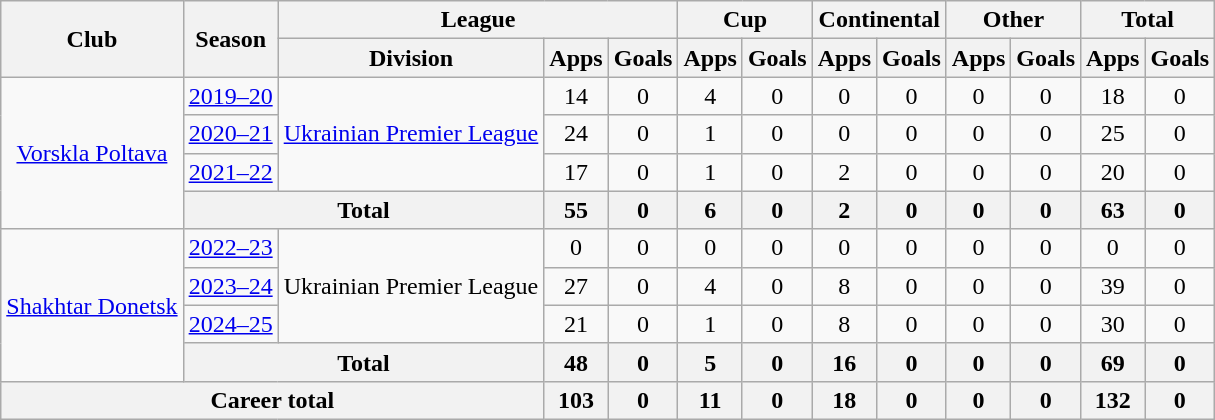<table class="wikitable mw-collapsible" style="text-align:center">
<tr>
<th rowspan="2">Club</th>
<th rowspan="2">Season</th>
<th colspan="3">League</th>
<th colspan="2">Cup</th>
<th colspan="2">Continental</th>
<th colspan="2">Other</th>
<th colspan="2">Total</th>
</tr>
<tr>
<th>Division</th>
<th>Apps</th>
<th>Goals</th>
<th>Apps</th>
<th>Goals</th>
<th>Apps</th>
<th>Goals</th>
<th>Apps</th>
<th>Goals</th>
<th>Apps</th>
<th>Goals</th>
</tr>
<tr>
<td rowspan="4"><a href='#'>Vorskla Poltava</a></td>
<td><a href='#'>2019–20</a></td>
<td rowspan="3"><a href='#'>Ukrainian Premier League</a></td>
<td>14</td>
<td>0</td>
<td>4</td>
<td>0</td>
<td>0</td>
<td>0</td>
<td>0</td>
<td>0</td>
<td>18</td>
<td>0</td>
</tr>
<tr>
<td><a href='#'>2020–21</a></td>
<td>24</td>
<td>0</td>
<td>1</td>
<td>0</td>
<td>0</td>
<td>0</td>
<td>0</td>
<td>0</td>
<td>25</td>
<td>0</td>
</tr>
<tr>
<td><a href='#'>2021–22</a></td>
<td>17</td>
<td>0</td>
<td>1</td>
<td>0</td>
<td>2</td>
<td>0</td>
<td>0</td>
<td>0</td>
<td>20</td>
<td>0</td>
</tr>
<tr>
<th colspan="2">Total</th>
<th>55</th>
<th>0</th>
<th>6</th>
<th>0</th>
<th>2</th>
<th>0</th>
<th>0</th>
<th>0</th>
<th>63</th>
<th>0</th>
</tr>
<tr>
<td rowspan="4"><a href='#'>Shakhtar Donetsk</a></td>
<td><a href='#'>2022–23</a></td>
<td rowspan="3">Ukrainian Premier League</td>
<td>0</td>
<td>0</td>
<td>0</td>
<td>0</td>
<td>0</td>
<td>0</td>
<td>0</td>
<td>0</td>
<td>0</td>
<td>0</td>
</tr>
<tr>
<td><a href='#'>2023–24</a></td>
<td>27</td>
<td>0</td>
<td>4</td>
<td>0</td>
<td>8</td>
<td>0</td>
<td>0</td>
<td>0</td>
<td>39</td>
<td>0</td>
</tr>
<tr>
<td><a href='#'>2024–25</a></td>
<td>21</td>
<td>0</td>
<td>1</td>
<td>0</td>
<td>8</td>
<td>0</td>
<td>0</td>
<td>0</td>
<td>30</td>
<td>0</td>
</tr>
<tr>
<th colspan="2">Total</th>
<th>48</th>
<th>0</th>
<th>5</th>
<th>0</th>
<th>16</th>
<th>0</th>
<th>0</th>
<th>0</th>
<th>69</th>
<th>0</th>
</tr>
<tr>
<th colspan="3">Career total</th>
<th>103</th>
<th>0</th>
<th>11</th>
<th>0</th>
<th>18</th>
<th>0</th>
<th>0</th>
<th>0</th>
<th>132</th>
<th>0</th>
</tr>
</table>
